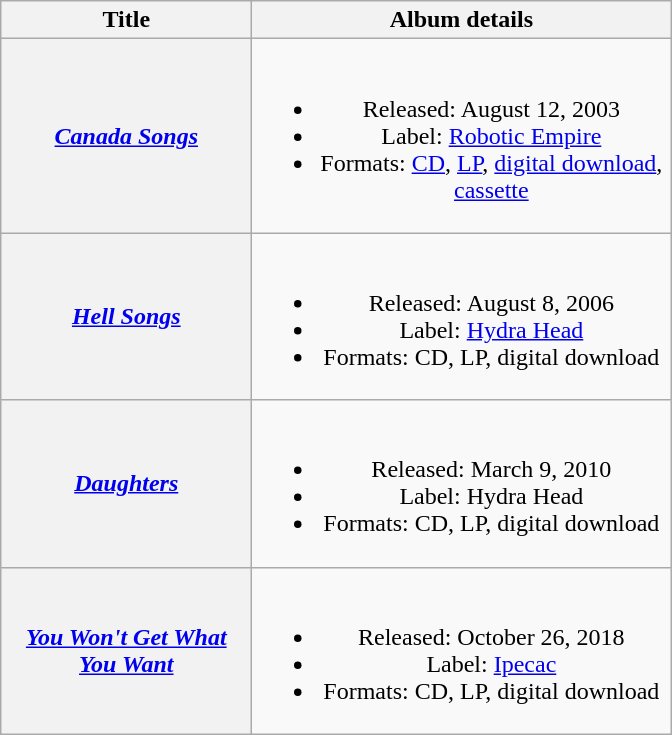<table class="wikitable plainrowheaders" style="text-align:center;">
<tr>
<th scope="col" rowspan="1" style="width:10em;">Title</th>
<th scope="col" rowspan="1" style="width:17em;">Album details</th>
</tr>
<tr>
<th scope="row"><em><a href='#'>Canada Songs</a></em></th>
<td><br><ul><li>Released: August 12, 2003</li><li>Label: <a href='#'>Robotic Empire</a></li><li>Formats: <a href='#'>CD</a>, <a href='#'>LP</a>, <a href='#'>digital download</a>, <a href='#'>cassette</a></li></ul></td>
</tr>
<tr>
<th scope="row"><em><a href='#'>Hell Songs</a></em></th>
<td><br><ul><li>Released: August 8, 2006</li><li>Label: <a href='#'>Hydra Head</a></li><li>Formats: CD, LP, digital download</li></ul></td>
</tr>
<tr>
<th scope="row"><em><a href='#'>Daughters</a></em></th>
<td><br><ul><li>Released: March 9, 2010</li><li>Label: Hydra Head</li><li>Formats: CD, LP, digital download</li></ul></td>
</tr>
<tr>
<th scope="row"><em><a href='#'>You Won't Get What You Want</a></em></th>
<td><br><ul><li>Released: October 26, 2018</li><li>Label: <a href='#'>Ipecac</a></li><li>Formats: CD, LP, digital download</li></ul></td>
</tr>
</table>
